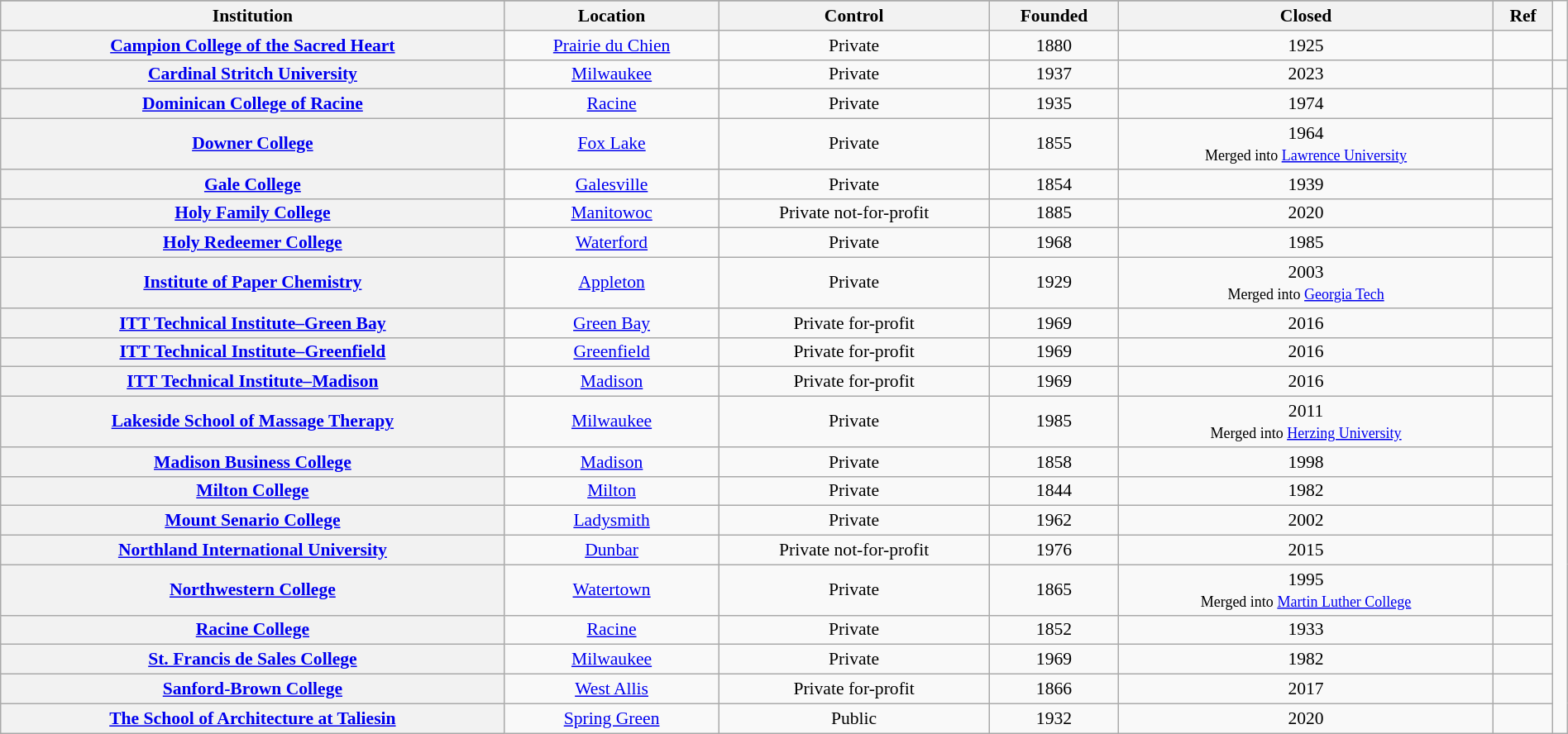<table class="wikitable sortable plainrowheaders" style="text-align:left; width:100%; font-size:90%">
<tr>
</tr>
<tr>
<th scope="col">Institution</th>
<th scope="col">Location</th>
<th scope="col">Control</th>
<th scope="col">Founded</th>
<th scope="col">Closed</th>
<th scope="col">Ref</th>
</tr>
<tr>
<th scope="row"><a href='#'>Campion College of the Sacred Heart</a></th>
<td align="center"><a href='#'>Prairie du Chien</a></td>
<td align="center">Private</td>
<td align="center">1880</td>
<td align="center">1925</td>
<td align="center"></td>
</tr>
<tr>
<th scope="row"><a href='#'>Cardinal Stritch University</a></th>
<td align="center"><a href='#'>Milwaukee</a></td>
<td align="center">Private</td>
<td align="center">1937</td>
<td align="center">2023</td>
<td align="center"></td>
<td></td>
</tr>
<tr>
<th scope="row"><a href='#'>Dominican College of Racine</a></th>
<td align="center"><a href='#'>Racine</a></td>
<td align="center">Private</td>
<td align="center">1935</td>
<td align="center">1974</td>
<td align="center"></td>
</tr>
<tr>
<th scope="row"><a href='#'>Downer College</a></th>
<td align="center"><a href='#'>Fox Lake</a></td>
<td align="center">Private</td>
<td align="center">1855</td>
<td align="center">1964<br><small>Merged into <a href='#'>Lawrence University</a></small></td>
<td align="center"></td>
</tr>
<tr>
<th scope="row"><a href='#'>Gale College</a></th>
<td align="center"><a href='#'>Galesville</a></td>
<td align="center">Private</td>
<td align="center">1854</td>
<td align="center">1939</td>
<td align="center"></td>
</tr>
<tr>
<th scope="row"><a href='#'>Holy Family College</a></th>
<td align="center"><a href='#'>Manitowoc</a></td>
<td align="center">Private not-for-profit</td>
<td align="center">1885</td>
<td align="center">2020</td>
<td align="center"></td>
</tr>
<tr>
<th scope="row"><a href='#'>Holy Redeemer College</a></th>
<td align="center"><a href='#'>Waterford</a></td>
<td align="center">Private</td>
<td align="center">1968</td>
<td align="center">1985</td>
<td align="center"></td>
</tr>
<tr>
<th scope="row"><a href='#'>Institute of Paper Chemistry</a></th>
<td align="center"><a href='#'>Appleton</a></td>
<td align="center">Private</td>
<td align="center">1929</td>
<td align="center">2003<br><small>Merged into <a href='#'>Georgia Tech</a></small></td>
<td align="center"></td>
</tr>
<tr>
<th scope="row"><a href='#'>ITT Technical Institute–Green Bay</a></th>
<td align="center"><a href='#'>Green Bay</a></td>
<td align="center">Private for-profit</td>
<td align="center">1969</td>
<td align="center">2016</td>
<td align="center"></td>
</tr>
<tr>
<th scope="row"><a href='#'>ITT Technical Institute–Greenfield</a></th>
<td align="center"><a href='#'>Greenfield</a></td>
<td align="center">Private for-profit</td>
<td align="center">1969</td>
<td align="center">2016</td>
<td align="center"></td>
</tr>
<tr>
<th scope="row"><a href='#'>ITT Technical Institute–Madison</a></th>
<td align="center"><a href='#'>Madison</a></td>
<td align="center">Private for-profit</td>
<td align="center">1969</td>
<td align="center">2016</td>
<td align="center"></td>
</tr>
<tr>
<th scope="row"><a href='#'>Lakeside School of Massage Therapy</a></th>
<td align="center"><a href='#'>Milwaukee</a></td>
<td align="center">Private</td>
<td align="center">1985</td>
<td align="center">2011<br><small>Merged into <a href='#'>Herzing University</a></small></td>
<td align="center"></td>
</tr>
<tr>
<th scope="row"><a href='#'>Madison Business College</a></th>
<td align="center"><a href='#'>Madison</a></td>
<td align="center">Private</td>
<td align="center">1858</td>
<td align="center">1998</td>
<td align="center"></td>
</tr>
<tr>
<th scope="row"><a href='#'>Milton College</a></th>
<td align="center"><a href='#'>Milton</a></td>
<td align="center">Private</td>
<td align="center">1844</td>
<td align="center">1982</td>
<td align="center"></td>
</tr>
<tr>
<th scope="row"><a href='#'>Mount Senario College</a></th>
<td align="center"><a href='#'>Ladysmith</a></td>
<td align="center">Private</td>
<td align="center">1962</td>
<td align="center">2002</td>
<td align="center"></td>
</tr>
<tr>
<th scope="row"><a href='#'>Northland International University</a></th>
<td align="center"><a href='#'>Dunbar</a></td>
<td align="center">Private not-for-profit</td>
<td align="center">1976</td>
<td align="center">2015</td>
<td></td>
</tr>
<tr>
<th scope="row"><a href='#'>Northwestern College</a></th>
<td align="center"><a href='#'>Watertown</a></td>
<td align="center">Private</td>
<td align="center">1865</td>
<td align="center">1995<br><small>Merged into <a href='#'>Martin Luther College</a></small></td>
<td align="center"></td>
</tr>
<tr>
<th scope="row"><a href='#'>Racine College</a></th>
<td align="center"><a href='#'>Racine</a></td>
<td align="center">Private</td>
<td align="center">1852</td>
<td align="center">1933</td>
<td align="center"></td>
</tr>
<tr>
<th scope="row"><a href='#'>St. Francis de Sales College</a></th>
<td align="center"><a href='#'>Milwaukee</a></td>
<td align="center">Private</td>
<td align="center">1969</td>
<td align="center">1982</td>
<td align="center"></td>
</tr>
<tr>
<th scope="row"><a href='#'>Sanford-Brown College</a></th>
<td align="center"><a href='#'>West Allis</a></td>
<td align="center">Private for-profit</td>
<td align="center">1866</td>
<td align="center">2017</td>
<td align="center"></td>
</tr>
<tr>
<th scope="row"><a href='#'>The School of Architecture at Taliesin</a></th>
<td align="center"><a href='#'>Spring Green</a></td>
<td align="center">Public</td>
<td align="center">1932</td>
<td align="center">2020</td>
<td align="center"></td>
</tr>
</table>
